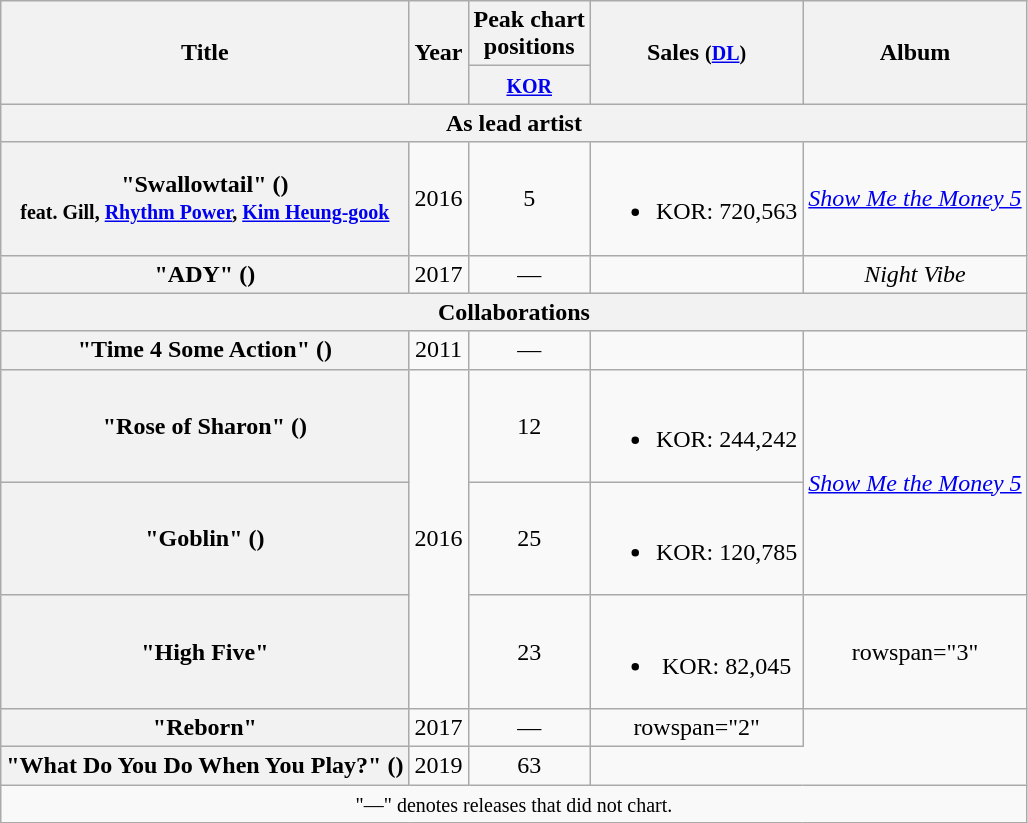<table class="wikitable plainrowheaders" style="text-align:center;">
<tr>
<th scope="col" rowspan="2">Title</th>
<th scope="col" rowspan="2">Year</th>
<th scope="col" colspan="1">Peak chart <br> positions</th>
<th scope="col" rowspan="2">Sales <small>(<a href='#'>DL</a>)</small></th>
<th scope="col" rowspan="2">Album</th>
</tr>
<tr>
<th><small><a href='#'>KOR</a></small><br></th>
</tr>
<tr>
<th scope="col" colspan="5">As lead artist</th>
</tr>
<tr>
<th scope="row">"Swallowtail" () <br><small>feat. Gill, <a href='#'>Rhythm Power</a>, <a href='#'>Kim Heung-gook</a></small></th>
<td>2016</td>
<td>5</td>
<td><br><ul><li>KOR: 720,563</li></ul></td>
<td><em><a href='#'>Show Me the Money 5</a></em></td>
</tr>
<tr>
<th scope="row">"ADY" ()<br></th>
<td>2017</td>
<td>—</td>
<td></td>
<td><em>Night Vibe</em></td>
</tr>
<tr>
<th scope="col" colspan="5">Collaborations</th>
</tr>
<tr>
<th scope="row">"Time 4 Some Action" ()<br></th>
<td>2011</td>
<td>—</td>
<td></td>
<td></td>
</tr>
<tr>
<th scope="row">"Rose of Sharon" ()<br></th>
<td rowspan="3">2016</td>
<td>12</td>
<td><br><ul><li>KOR: 244,242</li></ul></td>
<td rowspan="2"><em><a href='#'>Show Me the Money 5</a></em></td>
</tr>
<tr>
<th scope="row">"Goblin" ()<br></th>
<td>25</td>
<td><br><ul><li>KOR: 120,785</li></ul></td>
</tr>
<tr>
<th scope="row">"High Five"<br></th>
<td>23</td>
<td><br><ul><li>KOR: 82,045</li></ul></td>
<td>rowspan="3" </td>
</tr>
<tr>
<th scope="row">"Reborn"<br></th>
<td>2017</td>
<td>—</td>
<td>rowspan="2" </td>
</tr>
<tr>
<th scope="row">"What Do You Do When You Play?" ()<br></th>
<td>2019</td>
<td>63</td>
</tr>
<tr>
<td colspan="5" align="center"><small>"—" denotes releases that did not chart.</small></td>
</tr>
</table>
